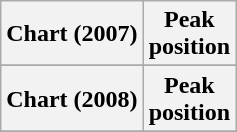<table class="wikitable">
<tr>
<th>Chart (2007)</th>
<th>Peak<br>position</th>
</tr>
<tr>
</tr>
<tr>
<th>Chart (2008)</th>
<th>Peak<br>position</th>
</tr>
<tr>
</tr>
<tr>
</tr>
</table>
